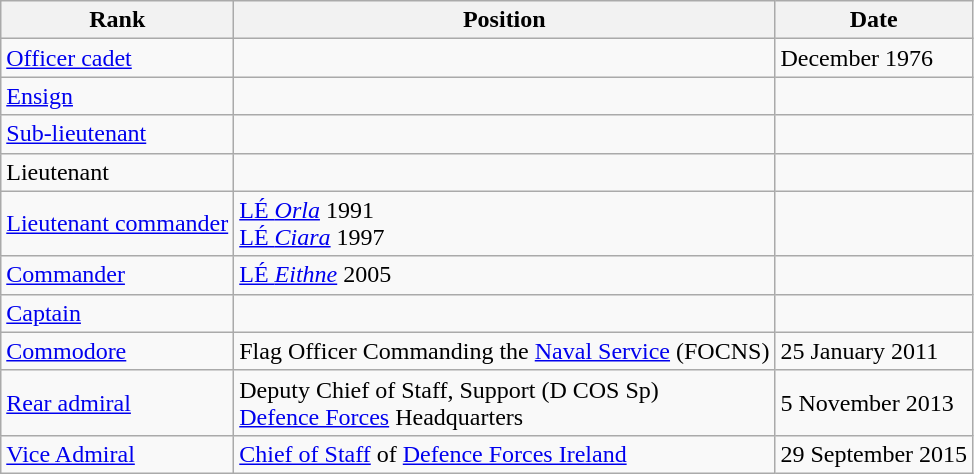<table class="wikitable">
<tr>
<th>Rank</th>
<th>Position</th>
<th>Date</th>
</tr>
<tr>
<td> <a href='#'>Officer cadet</a></td>
<td></td>
<td>December 1976</td>
</tr>
<tr>
<td> <a href='#'>Ensign</a></td>
<td></td>
<td></td>
</tr>
<tr>
<td> <a href='#'>Sub-lieutenant</a></td>
<td></td>
<td></td>
</tr>
<tr>
<td> Lieutenant</td>
<td></td>
<td></td>
</tr>
<tr>
<td> <a href='#'>Lieutenant commander</a></td>
<td><a href='#'>LÉ <em>Orla</em></a> 1991<br><a href='#'>LÉ <em>Ciara</em></a> 1997</td>
<td></td>
</tr>
<tr>
<td> <a href='#'>Commander</a></td>
<td><a href='#'>LÉ <em>Eithne</em></a> 2005</td>
<td></td>
</tr>
<tr>
<td> <a href='#'>Captain</a></td>
<td></td>
<td></td>
</tr>
<tr>
<td> <a href='#'>Commodore</a></td>
<td>Flag Officer Commanding the <a href='#'>Naval Service</a> (FOCNS)</td>
<td>25 January 2011</td>
</tr>
<tr>
<td> <a href='#'>Rear admiral</a></td>
<td>Deputy Chief of Staff, Support (D COS Sp)<br><a href='#'>Defence Forces</a> Headquarters</td>
<td>5 November 2013</td>
</tr>
<tr>
<td> <a href='#'>Vice Admiral</a></td>
<td><a href='#'>Chief of Staff</a> of <a href='#'>Defence Forces Ireland</a></td>
<td>29 September 2015</td>
</tr>
</table>
